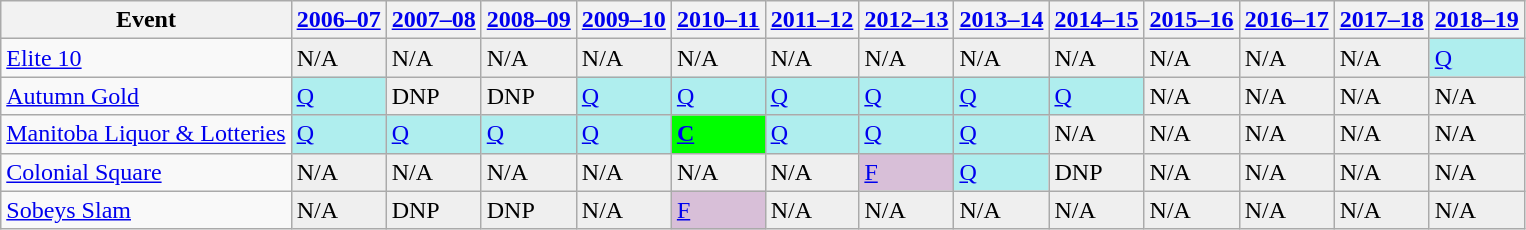<table class="wikitable" border="1">
<tr>
<th>Event</th>
<th><a href='#'>2006–07</a></th>
<th><a href='#'>2007–08</a></th>
<th><a href='#'>2008–09</a></th>
<th><a href='#'>2009–10</a></th>
<th><a href='#'>2010–11</a></th>
<th><a href='#'>2011–12</a></th>
<th><a href='#'>2012–13</a></th>
<th><a href='#'>2013–14</a></th>
<th><a href='#'>2014–15</a></th>
<th><a href='#'>2015–16</a></th>
<th><a href='#'>2016–17</a></th>
<th><a href='#'>2017–18</a></th>
<th><a href='#'>2018–19</a></th>
</tr>
<tr>
<td><a href='#'>Elite 10</a></td>
<td style="background:#EFEFEF;">N/A</td>
<td style="background:#EFEFEF;">N/A</td>
<td style="background:#EFEFEF;">N/A</td>
<td style="background:#EFEFEF;">N/A</td>
<td style="background:#EFEFEF;">N/A</td>
<td style="background:#EFEFEF;">N/A</td>
<td style="background:#EFEFEF;">N/A</td>
<td style="background:#EFEFEF;">N/A</td>
<td style="background:#EFEFEF;">N/A</td>
<td style="background:#EFEFEF;">N/A</td>
<td style="background:#EFEFEF;">N/A</td>
<td style="background:#EFEFEF;">N/A</td>
<td style="background:#afeeee;"><a href='#'>Q</a></td>
</tr>
<tr>
<td><a href='#'>Autumn Gold</a></td>
<td style="background:#afeeee;"><a href='#'>Q</a></td>
<td style="background:#EFEFEF;">DNP</td>
<td style="background:#EFEFEF;">DNP</td>
<td style="background:#afeeee;"><a href='#'>Q</a></td>
<td style="background:#afeeee;"><a href='#'>Q</a></td>
<td style="background:#afeeee;"><a href='#'>Q</a></td>
<td style="background:#afeeee;"><a href='#'>Q</a></td>
<td style="background:#afeeee;"><a href='#'>Q</a></td>
<td style="background:#afeeee;"><a href='#'>Q</a></td>
<td style="background:#EFEFEF;">N/A</td>
<td style="background:#EFEFEF;">N/A</td>
<td style="background:#EFEFEF;">N/A</td>
<td style="background:#EFEFEF;">N/A</td>
</tr>
<tr>
<td><a href='#'>Manitoba Liquor & Lotteries</a></td>
<td style="background:#afeeee;"><a href='#'>Q</a></td>
<td style="background:#afeeee;"><a href='#'>Q</a></td>
<td style="background:#afeeee;"><a href='#'>Q</a></td>
<td style="background:#afeeee;"><a href='#'>Q</a></td>
<td style="background:#00ff00;"><strong><a href='#'>C</a></strong></td>
<td style="background:#afeeee;"><a href='#'>Q</a></td>
<td style="background:#afeeee;"><a href='#'>Q</a></td>
<td style="background:#afeeee;"><a href='#'>Q</a></td>
<td style="background:#EFEFEF;">N/A</td>
<td style="background:#EFEFEF;">N/A</td>
<td style="background:#EFEFEF;">N/A</td>
<td style="background:#EFEFEF;">N/A</td>
<td style="background:#EFEFEF;">N/A</td>
</tr>
<tr>
<td><a href='#'>Colonial Square</a></td>
<td style="background:#EFEFEF;">N/A</td>
<td style="background:#EFEFEF;">N/A</td>
<td style="background:#EFEFEF;">N/A</td>
<td style="background:#EFEFEF;">N/A</td>
<td style="background:#EFEFEF;">N/A</td>
<td style="background:#EFEFEF;">N/A</td>
<td style="background:#D8BFD8;"><a href='#'>F</a></td>
<td style="background:#afeeee;"><a href='#'>Q</a></td>
<td style="background:#EFEFEF;">DNP</td>
<td style="background:#EFEFEF;">N/A</td>
<td style="background:#EFEFEF;">N/A</td>
<td style="background:#EFEFEF;">N/A</td>
<td style="background:#EFEFEF;">N/A</td>
</tr>
<tr>
<td><a href='#'>Sobeys Slam</a></td>
<td style="background:#EFEFEF;">N/A</td>
<td style="background:#EFEFEF;">DNP</td>
<td style="background:#EFEFEF;">DNP</td>
<td style="background:#EFEFEF;">N/A</td>
<td style="background:#D8BFD8;"><a href='#'>F</a></td>
<td style="background:#EFEFEF;">N/A</td>
<td style="background:#EFEFEF;">N/A</td>
<td style="background:#EFEFEF;">N/A</td>
<td style="background:#EFEFEF;">N/A</td>
<td style="background:#EFEFEF;">N/A</td>
<td style="background:#EFEFEF;">N/A</td>
<td style="background:#EFEFEF;">N/A</td>
<td style="background:#EFEFEF;">N/A</td>
</tr>
</table>
